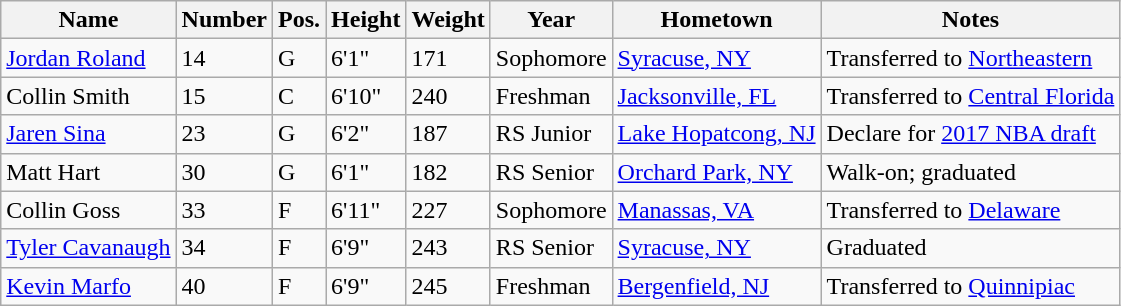<table class="wikitable sortable" border="1">
<tr>
<th>Name</th>
<th>Number</th>
<th>Pos.</th>
<th>Height</th>
<th>Weight</th>
<th>Year</th>
<th>Hometown</th>
<th class="unsortable">Notes</th>
</tr>
<tr>
<td><a href='#'>Jordan Roland</a></td>
<td>14</td>
<td>G</td>
<td>6'1"</td>
<td>171</td>
<td>Sophomore</td>
<td><a href='#'>Syracuse, NY</a></td>
<td>Transferred to <a href='#'>Northeastern</a></td>
</tr>
<tr>
<td>Collin Smith</td>
<td>15</td>
<td>C</td>
<td>6'10"</td>
<td>240</td>
<td>Freshman</td>
<td><a href='#'>Jacksonville, FL</a></td>
<td>Transferred to <a href='#'>Central Florida</a></td>
</tr>
<tr>
<td><a href='#'>Jaren Sina</a></td>
<td>23</td>
<td>G</td>
<td>6'2"</td>
<td>187</td>
<td>RS Junior</td>
<td><a href='#'>Lake Hopatcong, NJ</a></td>
<td>Declare for <a href='#'>2017 NBA draft</a></td>
</tr>
<tr>
<td>Matt Hart</td>
<td>30</td>
<td>G</td>
<td>6'1"</td>
<td>182</td>
<td>RS Senior</td>
<td><a href='#'>Orchard Park, NY</a></td>
<td>Walk-on; graduated</td>
</tr>
<tr>
<td>Collin Goss</td>
<td>33</td>
<td>F</td>
<td>6'11"</td>
<td>227</td>
<td>Sophomore</td>
<td><a href='#'>Manassas, VA</a></td>
<td>Transferred to <a href='#'>Delaware</a></td>
</tr>
<tr>
<td><a href='#'>Tyler Cavanaugh</a></td>
<td>34</td>
<td>F</td>
<td>6'9"</td>
<td>243</td>
<td>RS Senior</td>
<td><a href='#'>Syracuse, NY</a></td>
<td>Graduated</td>
</tr>
<tr>
<td><a href='#'>Kevin Marfo</a></td>
<td>40</td>
<td>F</td>
<td>6'9"</td>
<td>245</td>
<td>Freshman</td>
<td><a href='#'>Bergenfield, NJ</a></td>
<td>Transferred to <a href='#'>Quinnipiac</a></td>
</tr>
</table>
